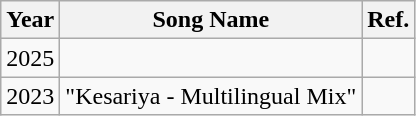<table class="wikitable">
<tr>
<th>Year</th>
<th>Song Name</th>
<th>Ref.</th>
</tr>
<tr>
<td>2025</td>
<td></td>
<td></td>
</tr>
<tr>
<td>2023</td>
<td>"Kesariya - Multilingual Mix"</td>
<td></td>
</tr>
</table>
